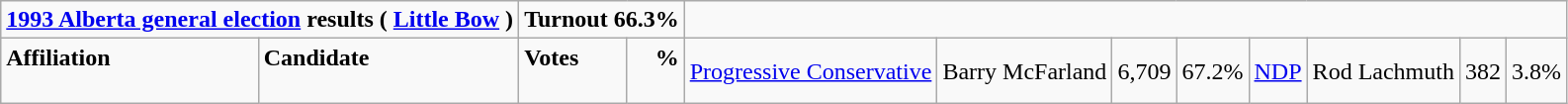<table class="wikitable">
<tr>
<td colspan="3" align=center><strong><a href='#'>1993 Alberta general election</a> results ( <a href='#'>Little Bow</a> )</strong></td>
<td colspan="2"><span><strong>Turnout 66.3%</strong></span></td>
</tr>
<tr>
<td colspan="2" rowspan="1" align="left" valign="top"><strong>Affiliation</strong></td>
<td valign="top"><strong>Candidate</strong></td>
<td valign="top"><strong>Votes</strong></td>
<td valign="top" align="right"><strong>%</strong><br><br></td>
<td><a href='#'>Progressive Conservative</a></td>
<td>Barry McFarland</td>
<td align="right">6,709</td>
<td align="right">67.2%<br>
</td>
<td><a href='#'>NDP</a></td>
<td>Rod Lachmuth</td>
<td align="right">382</td>
<td align="right">3.8%</td>
</tr>
</table>
